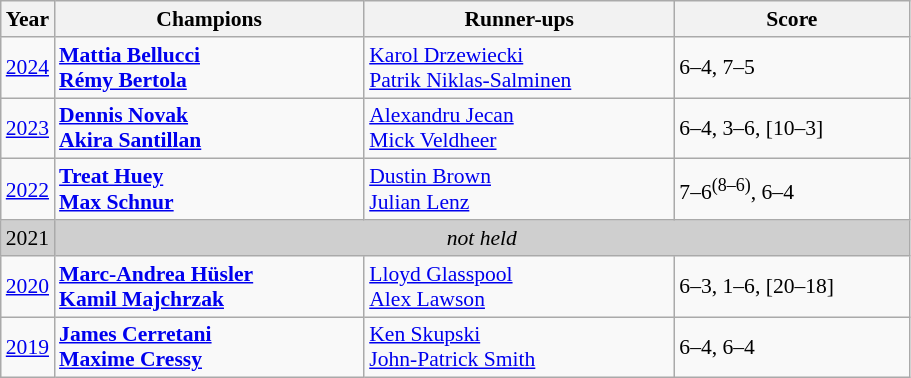<table class="wikitable nowrap" style="font-size:90%">
<tr>
<th>Year</th>
<th width="200">Champions</th>
<th width="200">Runner-ups</th>
<th width="150">Score</th>
</tr>
<tr>
<td><a href='#'>2024</a></td>
<td> <strong><a href='#'>Mattia Bellucci</a></strong><br> <strong><a href='#'>Rémy Bertola</a></strong></td>
<td> <a href='#'>Karol Drzewiecki</a><br> <a href='#'>Patrik Niklas-Salminen</a></td>
<td>6–4, 7–5</td>
</tr>
<tr>
<td><a href='#'>2023</a></td>
<td> <strong><a href='#'>Dennis Novak</a></strong><br> <strong><a href='#'>Akira Santillan</a></strong></td>
<td> <a href='#'>Alexandru Jecan</a><br> <a href='#'>Mick Veldheer</a></td>
<td>6–4, 3–6, [10–3]</td>
</tr>
<tr>
<td><a href='#'>2022</a></td>
<td> <strong><a href='#'>Treat Huey</a></strong><br> <strong><a href='#'>Max Schnur</a></strong></td>
<td> <a href='#'>Dustin Brown</a><br> <a href='#'>Julian Lenz</a></td>
<td>7–6<sup>(8–6)</sup>, 6–4</td>
</tr>
<tr>
<td style="background:#cfcfcf">2021</td>
<td colspan=3 align=center style="background:#cfcfcf"><em>not held</em></td>
</tr>
<tr>
<td><a href='#'>2020</a></td>
<td> <strong><a href='#'>Marc-Andrea Hüsler</a></strong><br> <strong><a href='#'>Kamil Majchrzak</a></strong></td>
<td> <a href='#'>Lloyd Glasspool</a><br> <a href='#'>Alex Lawson</a></td>
<td>6–3, 1–6, [20–18]</td>
</tr>
<tr>
<td><a href='#'>2019</a></td>
<td> <strong><a href='#'>James Cerretani</a></strong><br> <strong><a href='#'>Maxime Cressy</a></strong></td>
<td> <a href='#'>Ken Skupski</a><br> <a href='#'>John-Patrick Smith</a></td>
<td>6–4, 6–4</td>
</tr>
</table>
